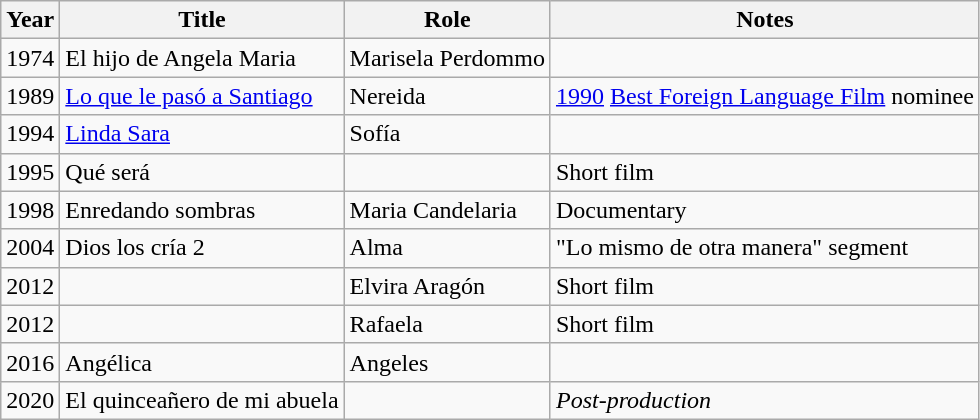<table class="wikitable">
<tr>
<th>Year</th>
<th>Title</th>
<th>Role</th>
<th>Notes</th>
</tr>
<tr>
<td>1974</td>
<td>El hijo de Angela Maria</td>
<td>Marisela Perdommo</td>
<td></td>
</tr>
<tr>
<td>1989</td>
<td><a href='#'>Lo que le pasó a Santiago</a></td>
<td>Nereida</td>
<td><a href='#'>1990</a> <a href='#'>Best Foreign Language Film</a> nominee</td>
</tr>
<tr>
<td>1994</td>
<td><a href='#'>Linda Sara</a></td>
<td>Sofía</td>
<td></td>
</tr>
<tr>
<td>1995</td>
<td>Qué será</td>
<td></td>
<td>Short film</td>
</tr>
<tr>
<td>1998</td>
<td>Enredando sombras</td>
<td>Maria Candelaria</td>
<td>Documentary</td>
</tr>
<tr>
<td>2004</td>
<td>Dios los cría 2</td>
<td>Alma</td>
<td>"Lo mismo de otra manera" segment</td>
</tr>
<tr>
<td>2012</td>
<td></td>
<td>Elvira Aragón</td>
<td>Short film</td>
</tr>
<tr>
<td>2012</td>
<td></td>
<td>Rafaela</td>
<td>Short film</td>
</tr>
<tr>
<td>2016</td>
<td>Angélica</td>
<td>Angeles</td>
<td></td>
</tr>
<tr>
<td>2020</td>
<td>El quinceañero de mi abuela</td>
<td></td>
<td><em>Post-production</em></td>
</tr>
</table>
